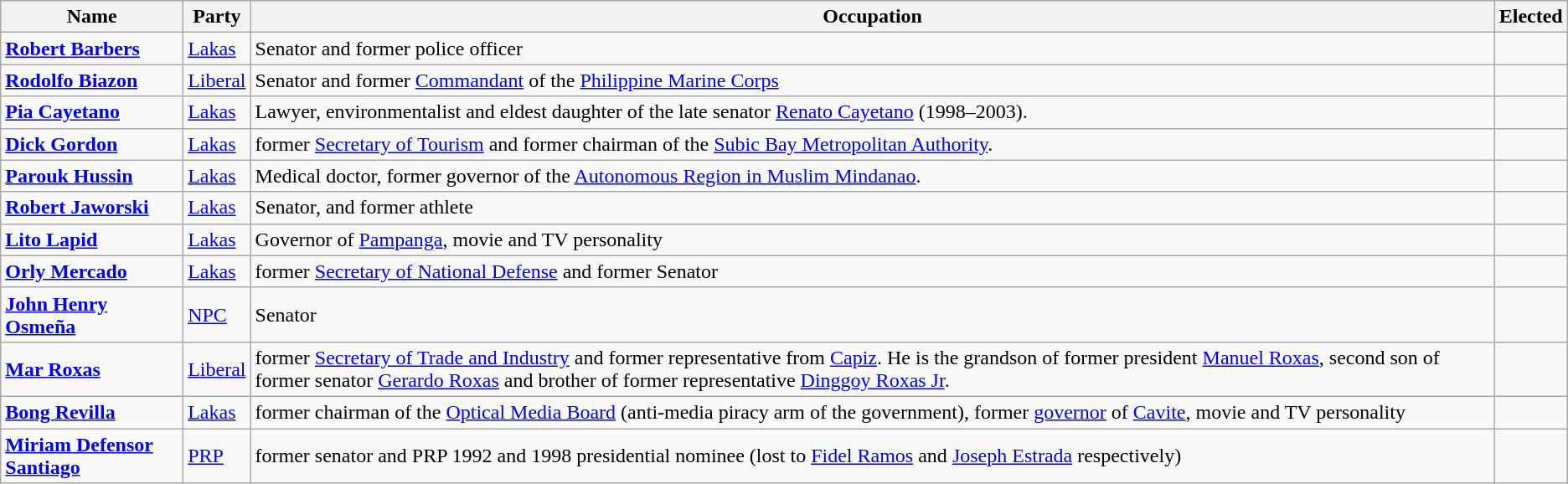<table class="wikitable">
<tr>
<th>Name</th>
<th>Party</th>
<th>Occupation</th>
<th>Elected</th>
</tr>
<tr>
<td><strong><a href='#'>Robert Barbers</a></strong></td>
<td><a href='#'>Lakas</a></td>
<td>Senator and former police officer</td>
<td></td>
</tr>
<tr>
<td><strong><a href='#'>Rodolfo Biazon</a></strong></td>
<td><a href='#'>Liberal</a></td>
<td>Senator and former <a href='#'>Commandant</a> of the <a href='#'>Philippine Marine Corps</a></td>
<td></td>
</tr>
<tr>
<td><strong><a href='#'>Pia Cayetano</a></strong></td>
<td><a href='#'>Lakas</a></td>
<td>Lawyer, environmentalist and eldest daughter of the late senator <a href='#'>Renato Cayetano</a> (1998–2003).</td>
<td></td>
</tr>
<tr>
<td><strong><a href='#'>Dick Gordon</a></strong></td>
<td><a href='#'>Lakas</a></td>
<td>former <a href='#'>Secretary of Tourism</a> and former chairman of the <a href='#'>Subic Bay Metropolitan Authority</a>.</td>
<td></td>
</tr>
<tr>
<td><strong><a href='#'>Parouk Hussin</a></strong></td>
<td><a href='#'>Lakas</a></td>
<td>Medical doctor, former governor of the <a href='#'>Autonomous Region in Muslim Mindanao</a>.</td>
<td></td>
</tr>
<tr>
<td><strong><a href='#'>Robert Jaworski</a></strong></td>
<td><a href='#'>Lakas</a></td>
<td>Senator, and former athlete</td>
<td></td>
</tr>
<tr>
<td><strong><a href='#'>Lito Lapid</a></strong></td>
<td><a href='#'>Lakas</a></td>
<td>Governor of <a href='#'>Pampanga</a>, movie and TV personality</td>
<td></td>
</tr>
<tr>
<td><strong><a href='#'>Orly Mercado</a></strong></td>
<td><a href='#'>Lakas</a></td>
<td>former <a href='#'>Secretary of National Defense</a> and former Senator</td>
<td></td>
</tr>
<tr>
<td><strong><a href='#'>John Henry Osmeña</a></strong></td>
<td><a href='#'>NPC</a></td>
<td>Senator</td>
<td></td>
</tr>
<tr>
<td><strong><a href='#'>Mar Roxas</a></strong></td>
<td><a href='#'>Liberal</a></td>
<td>former <a href='#'>Secretary of Trade and Industry</a> and former representative from <a href='#'>Capiz</a>. He is the grandson of former president <a href='#'>Manuel Roxas</a>, second son of former senator <a href='#'>Gerardo Roxas</a> and brother of former representative <a href='#'>Dinggoy Roxas Jr</a>.</td>
<td></td>
</tr>
<tr>
<td><strong><a href='#'>Bong Revilla</a></strong></td>
<td><a href='#'>Lakas</a></td>
<td>former chairman of the <a href='#'>Optical Media Board</a> (anti-media piracy arm of the government), former <a href='#'>governor</a> of <a href='#'>Cavite</a>, movie and TV personality</td>
<td></td>
</tr>
<tr>
<td><strong><a href='#'>Miriam Defensor Santiago</a></strong></td>
<td><a href='#'>PRP</a></td>
<td>former senator and PRP 1992 and 1998 presidential nominee (lost to <a href='#'>Fidel Ramos</a> and <a href='#'>Joseph Estrada</a> respectively)</td>
<td></td>
</tr>
</table>
